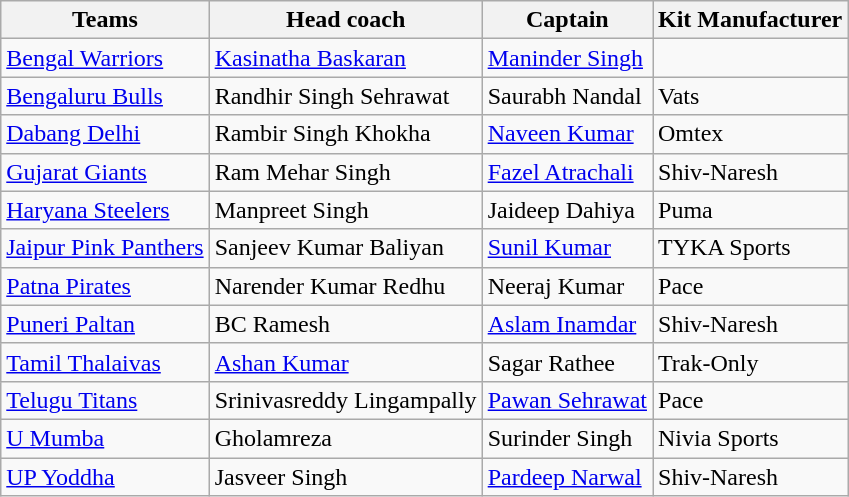<table class="wikitable sortable" style="text-align:left;">
<tr>
<th>Teams</th>
<th>Head coach</th>
<th>Captain</th>
<th>Kit Manufacturer</th>
</tr>
<tr>
<td><a href='#'>Bengal Warriors</a></td>
<td> <a href='#'>Kasinatha Baskaran</a></td>
<td> <a href='#'>Maninder Singh</a></td>
<td></td>
</tr>
<tr>
<td><a href='#'>Bengaluru Bulls</a></td>
<td> Randhir Singh Sehrawat</td>
<td> Saurabh Nandal</td>
<td>Vats</td>
</tr>
<tr>
<td><a href='#'>Dabang Delhi</a></td>
<td> Rambir Singh Khokha</td>
<td> <a href='#'>Naveen Kumar</a></td>
<td>Omtex</td>
</tr>
<tr>
<td><a href='#'>Gujarat Giants</a></td>
<td> Ram Mehar Singh</td>
<td> <a href='#'>Fazel Atrachali</a></td>
<td>Shiv-Naresh</td>
</tr>
<tr>
<td><a href='#'>Haryana Steelers</a></td>
<td> Manpreet Singh</td>
<td> Jaideep Dahiya</td>
<td>Puma</td>
</tr>
<tr>
<td><a href='#'>Jaipur Pink Panthers</a></td>
<td> Sanjeev Kumar Baliyan</td>
<td> <a href='#'>Sunil Kumar</a></td>
<td>TYKA Sports</td>
</tr>
<tr>
<td><a href='#'>Patna Pirates</a></td>
<td> Narender Kumar Redhu</td>
<td> Neeraj Kumar</td>
<td>Pace</td>
</tr>
<tr>
<td><a href='#'>Puneri Paltan</a></td>
<td> BC Ramesh</td>
<td> <a href='#'>Aslam Inamdar</a></td>
<td>Shiv-Naresh</td>
</tr>
<tr>
<td><a href='#'>Tamil Thalaivas</a></td>
<td> <a href='#'>Ashan Kumar</a></td>
<td> Sagar Rathee</td>
<td>Trak-Only</td>
</tr>
<tr>
<td><a href='#'>Telugu Titans</a></td>
<td> Srinivasreddy Lingampally</td>
<td> <a href='#'>Pawan Sehrawat</a></td>
<td>Pace</td>
</tr>
<tr>
<td><a href='#'>U Mumba</a></td>
<td> Gholamreza</td>
<td> Surinder Singh</td>
<td>Nivia Sports</td>
</tr>
<tr>
<td><a href='#'>UP Yoddha</a></td>
<td> Jasveer Singh</td>
<td> <a href='#'>Pardeep Narwal</a></td>
<td>Shiv-Naresh</td>
</tr>
</table>
